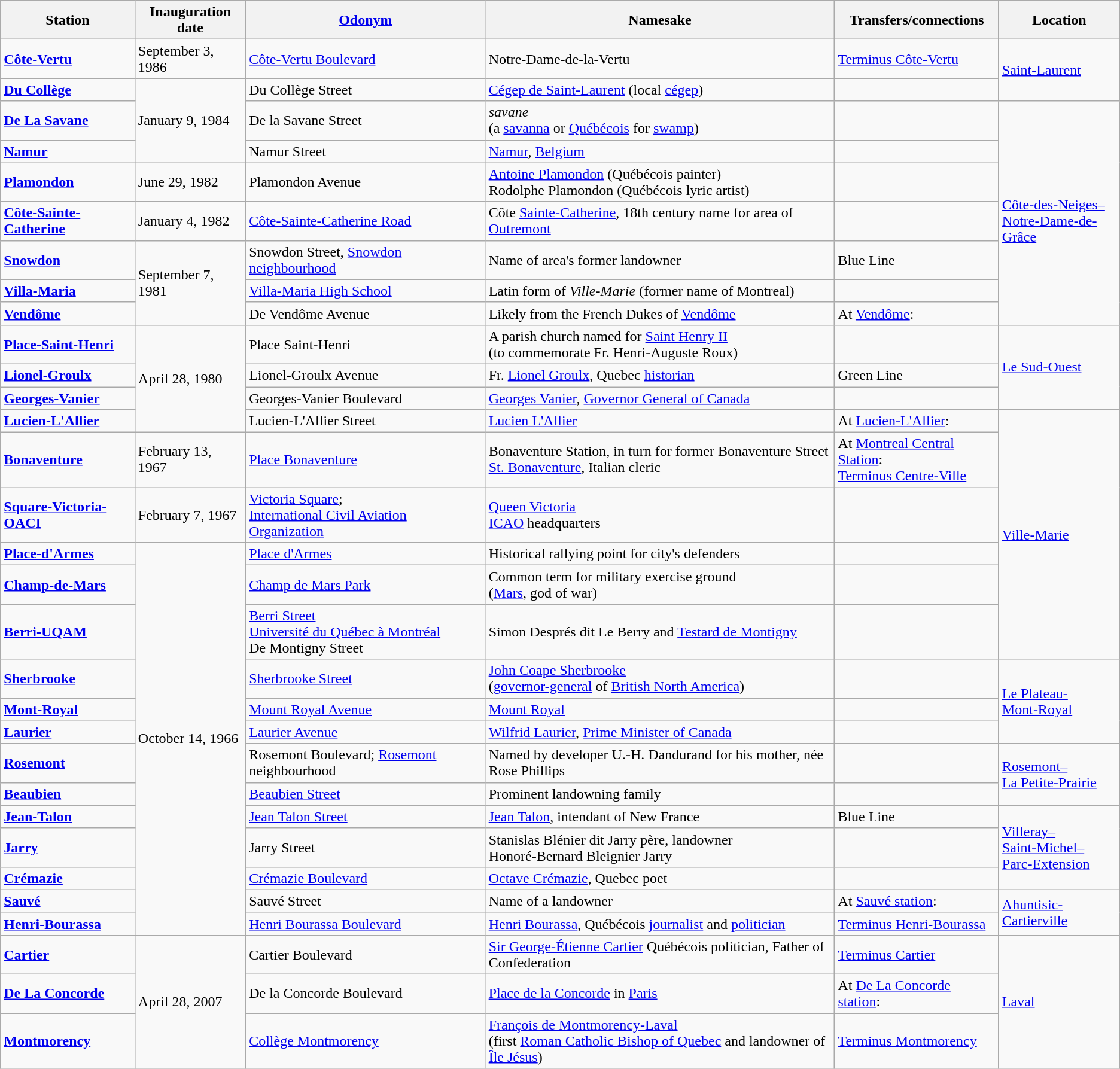<table class="wikitable centre">
<tr>
<th scope=col><strong>Station</strong></th>
<th scope=col><strong>Inauguration date</strong></th>
<th scope=col><strong><a href='#'>Odonym</a></strong></th>
<th scope=col><strong>Namesake</strong></th>
<th scope=col><strong>Transfers/connections</strong></th>
<th scope=col><strong>Location</strong></th>
</tr>
<tr>
<td><strong><a href='#'>Côte-Vertu</a></strong> </td>
<td>September 3, 1986</td>
<td><a href='#'>Côte-Vertu Boulevard</a></td>
<td>Notre-Dame-de-la-Vertu <br></td>
<td> <a href='#'>Terminus Côte-Vertu</a></td>
<td rowspan="2"><a href='#'>Saint-Laurent</a></td>
</tr>
<tr>
<td><strong><a href='#'>Du Collège</a></strong> </td>
<td rowspan="3">January 9, 1984</td>
<td>Du Collège Street</td>
<td><a href='#'>Cégep de Saint-Laurent</a> (local <a href='#'>cégep</a>)</td>
<td></td>
</tr>
<tr>
<td><strong><a href='#'>De La Savane</a></strong></td>
<td>De la Savane Street</td>
<td><em>savane</em>  <br> (a <a href='#'>savanna</a> or <a href='#'>Québécois</a> for <a href='#'>swamp</a>)</td>
<td></td>
<td rowspan="7"><a href='#'><br> Côte-des-Neiges–<br> Notre-Dame-de-Grâce</a></td>
</tr>
<tr>
<td><strong><a href='#'>Namur</a></strong></td>
<td>Namur Street</td>
<td><a href='#'>Namur</a>, <a href='#'>Belgium</a></td>
<td></td>
</tr>
<tr>
<td><strong><a href='#'>Plamondon</a></strong></td>
<td>June 29, 1982</td>
<td>Plamondon Avenue</td>
<td><a href='#'>Antoine Plamondon</a> (Québécois painter) <br>  Rodolphe Plamondon (Québécois lyric artist)</td>
</tr>
<tr>
<td><strong><a href='#'>Côte-Sainte-Catherine</a></strong></td>
<td>January 4, 1982</td>
<td><a href='#'>Côte-Sainte-Catherine Road</a></td>
<td>Côte <a href='#'>Sainte-Catherine</a>, 18th century name for area of <a href='#'>Outremont</a></td>
<td></td>
</tr>
<tr>
<td><strong><a href='#'>Snowdon</a></strong> </td>
<td rowspan="3">September 7, 1981</td>
<td>Snowdon Street, <a href='#'>Snowdon</a> <a href='#'>neighbourhood</a></td>
<td>Name of area's former landowner</td>
<td> Blue Line</td>
</tr>
<tr>
<td><strong><a href='#'>Villa-Maria</a></strong> </td>
<td><a href='#'>Villa-Maria High School</a></td>
<td>Latin form of <em>Ville-Marie</em> (former name of Montreal)</td>
<td></td>
</tr>
<tr>
<td><strong><a href='#'>Vendôme</a></strong> </td>
<td>De Vendôme Avenue</td>
<td>Likely from the French Dukes of <a href='#'>Vendôme</a></td>
<td>At <a href='#'>Vendôme</a>:<br></td>
</tr>
<tr>
<td><strong><a href='#'>Place-Saint-Henri</a></strong> </td>
<td rowspan="4">April 28, 1980</td>
<td>Place Saint-Henri</td>
<td>A parish church named for <a href='#'>Saint Henry II</a> <br>(to commemorate Fr. Henri-Auguste Roux)</td>
<td></td>
<td rowspan="3"><a href='#'>Le Sud-Ouest</a></td>
</tr>
<tr>
<td><strong><a href='#'>Lionel-Groulx</a></strong> </td>
<td>Lionel-Groulx Avenue</td>
<td>Fr. <a href='#'>Lionel Groulx</a>, Quebec <a href='#'>historian</a></td>
<td> Green Line</td>
</tr>
<tr>
<td><strong><a href='#'>Georges-Vanier</a></strong></td>
<td>Georges-Vanier Boulevard</td>
<td><a href='#'>Georges Vanier</a>, <a href='#'>Governor General of Canada</a></td>
</tr>
<tr>
<td><strong><a href='#'>Lucien-L'Allier</a></strong></td>
<td>Lucien-L'Allier Street</td>
<td><a href='#'>Lucien L'Allier</a> <br> </td>
<td>At <a href='#'>Lucien-L'Allier</a>:<br></td>
<td rowspan="6"><a href='#'>Ville-Marie</a></td>
</tr>
<tr>
<td><strong><a href='#'>Bonaventure</a></strong> </td>
<td>February 13, 1967</td>
<td><a href='#'>Place Bonaventure</a></td>
<td>Bonaventure Station, in turn for former Bonaventure Street <br> <a href='#'>St. Bonaventure</a>, Italian cleric</td>
<td>At <a href='#'>Montreal Central Station</a>:<br>
 <a href='#'>Terminus Centre-Ville</a></td>
</tr>
<tr>
<td><strong><a href='#'>Square-Victoria-OACI</a></strong></td>
<td>February 7, 1967</td>
<td><a href='#'>Victoria Square</a>;<br><a href='#'>International Civil Aviation Organization</a></td>
<td><a href='#'>Queen Victoria</a> <br> <a href='#'>ICAO</a> headquarters</td>
<td></td>
</tr>
<tr>
<td><strong><a href='#'>Place-d'Armes</a></strong> </td>
<td rowspan="13">October 14, 1966</td>
<td><a href='#'>Place d'Armes</a></td>
<td>Historical rallying point for city's defenders</td>
<td></td>
</tr>
<tr>
<td><strong><a href='#'>Champ-de-Mars</a></strong> </td>
<td><a href='#'>Champ de Mars Park</a></td>
<td>Common term for military exercise ground <br> (<a href='#'>Mars</a>, god of war)</td>
<td></td>
</tr>
<tr>
<td><strong><a href='#'>Berri-UQAM</a></strong> </td>
<td><a href='#'>Berri Street</a> <br><a href='#'>Université du Québec à Montréal</a><br>De Montigny Street</td>
<td>Simon Després dit Le Berry and <a href='#'>Testard de Montigny</a></td>
<td></td>
</tr>
<tr>
<td><strong><a href='#'>Sherbrooke</a></strong></td>
<td><a href='#'>Sherbrooke Street</a></td>
<td><a href='#'>John Coape Sherbrooke</a> <br> (<a href='#'>governor-general</a> of <a href='#'>British North America</a>)</td>
<td></td>
<td rowspan="3"><a href='#'>Le Plateau-<br> Mont-Royal</a></td>
</tr>
<tr>
<td><strong><a href='#'>Mont-Royal</a></strong> </td>
<td><a href='#'>Mount Royal Avenue</a></td>
<td><a href='#'>Mount Royal</a></td>
<td></td>
</tr>
<tr>
<td><strong><a href='#'>Laurier</a></strong></td>
<td><a href='#'>Laurier Avenue</a></td>
<td><a href='#'>Wilfrid Laurier</a>, <a href='#'>Prime Minister of Canada</a></td>
<td></td>
</tr>
<tr>
<td><strong><a href='#'>Rosemont</a></strong> </td>
<td>Rosemont Boulevard; <a href='#'>Rosemont</a> neighbourhood</td>
<td>Named by developer U.-H. Dandurand for his mother, née Rose Phillips</td>
<td></td>
<td rowspan="2"><a href='#'>Rosemont– <br> La Petite-Prairie</a></td>
</tr>
<tr>
<td><strong><a href='#'>Beaubien</a></strong></td>
<td><a href='#'>Beaubien Street</a></td>
<td>Prominent landowning family</td>
<td></td>
</tr>
<tr>
<td><strong><a href='#'>Jean-Talon</a></strong> </td>
<td><a href='#'>Jean Talon Street</a></td>
<td><a href='#'>Jean Talon</a>, intendant of New France</td>
<td> Blue Line</td>
<td rowspan="3"><a href='#'>Villeray– <br> Saint-Michel–<br> Parc-Extension</a></td>
</tr>
<tr>
<td><strong><a href='#'>Jarry</a></strong></td>
<td>Jarry Street</td>
<td>Stanislas Blénier dit Jarry père, landowner <br> Honoré-Bernard Bleignier Jarry</td>
<td></td>
</tr>
<tr>
<td><strong><a href='#'>Crémazie</a></strong></td>
<td><a href='#'>Crémazie Boulevard</a></td>
<td><a href='#'>Octave Crémazie</a>, Quebec poet</td>
<td></td>
</tr>
<tr>
<td><strong><a href='#'>Sauvé</a></strong></td>
<td>Sauvé Street</td>
<td>Name of a landowner</td>
<td>At <a href='#'>Sauvé station</a>:<br></td>
<td rowspan="2"><a href='#'>Ahuntisic-<br> Cartierville</a></td>
</tr>
<tr>
<td><strong><a href='#'>Henri-Bourassa</a></strong> </td>
<td><a href='#'>Henri Bourassa Boulevard</a></td>
<td><a href='#'>Henri Bourassa</a>, Québécois <a href='#'>journalist</a> and <a href='#'>politician</a></td>
<td> <a href='#'>Terminus Henri-Bourassa</a></td>
</tr>
<tr>
<td><strong><a href='#'>Cartier</a></strong> </td>
<td rowspan="3">April 28, 2007</td>
<td>Cartier Boulevard</td>
<td><a href='#'>Sir George-Étienne Cartier</a> Québécois politician, Father of Confederation</td>
<td> <a href='#'>Terminus Cartier</a></td>
<td rowspan="3"><a href='#'>Laval</a></td>
</tr>
<tr>
<td><strong><a href='#'>De La Concorde</a></strong> </td>
<td>De la Concorde Boulevard</td>
<td><a href='#'>Place de la Concorde</a> in <a href='#'>Paris</a></td>
<td>At <a href='#'>De La Concorde station</a>:<br></td>
</tr>
<tr>
<td><strong><a href='#'>Montmorency</a></strong> </td>
<td><a href='#'>Collège Montmorency</a></td>
<td><a href='#'>François de Montmorency-Laval</a> <br> (first <a href='#'>Roman Catholic Bishop of Quebec</a> and landowner of <a href='#'>Île Jésus</a>)</td>
<td> <a href='#'>Terminus Montmorency</a></td>
</tr>
</table>
